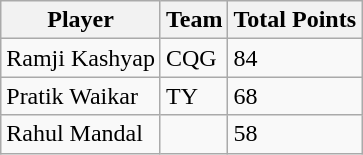<table class="wikitable">
<tr>
<th>Player</th>
<th>Team</th>
<th>Total Points</th>
</tr>
<tr>
<td>Ramji Kashyap</td>
<td>CQG</td>
<td>84</td>
</tr>
<tr>
<td>Pratik Waikar</td>
<td>TY</td>
<td>68</td>
</tr>
<tr>
<td>Rahul Mandal</td>
<td></td>
<td>58</td>
</tr>
</table>
